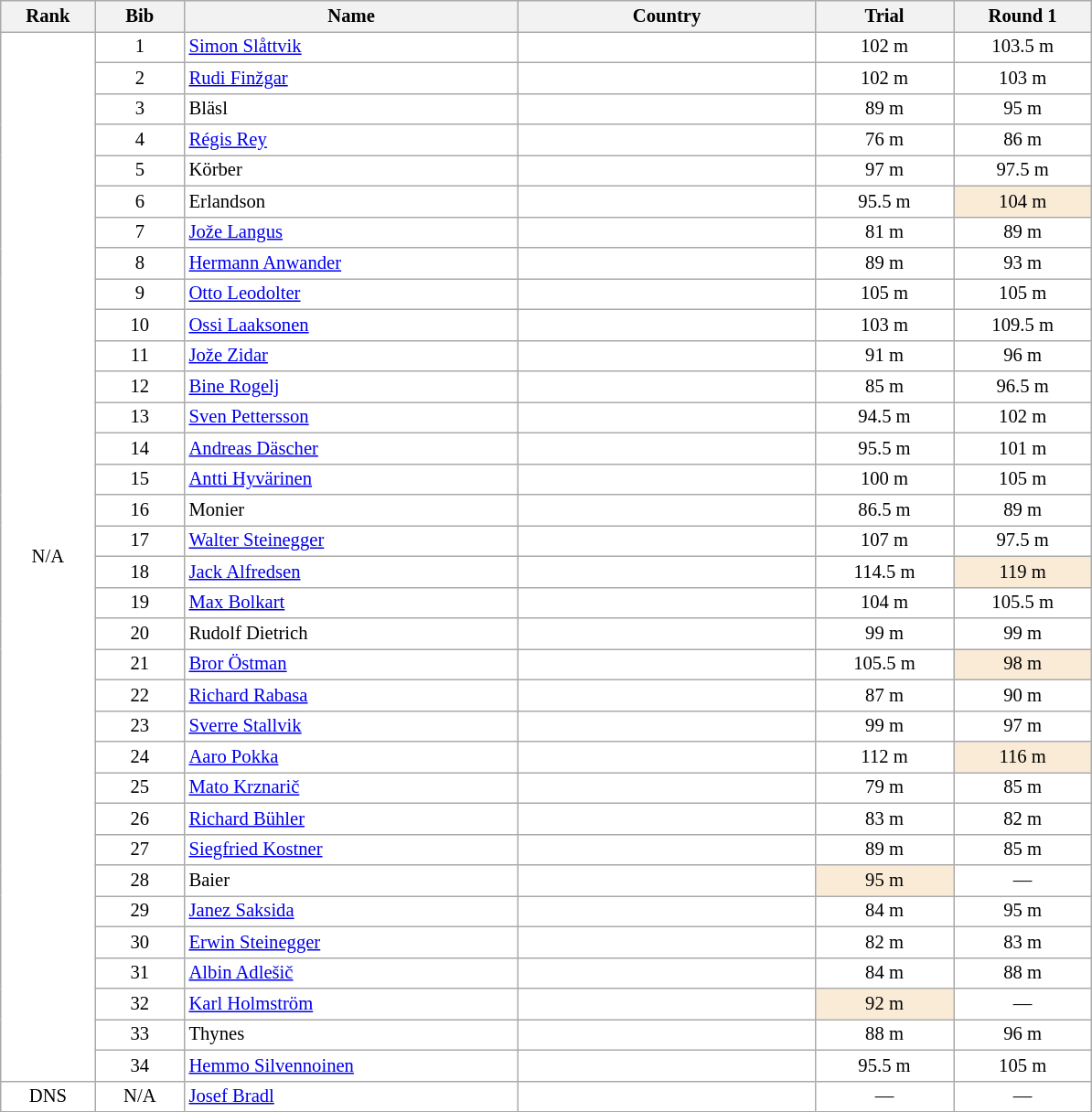<table class="wikitable sortable" style="background:#fff; font-size:86%; width:63%; line-height:16px; border:grey solid 1px; border-collapse:collapse;">
<tr>
<th width="30">Rank</th>
<th width="30">Bib</th>
<th width="130">Name</th>
<th width="115">Country</th>
<th width="50">Trial</th>
<th width="50">Round 1</th>
</tr>
<tr>
<td align=center rowspan=34>N/A</td>
<td align=center>1</td>
<td><a href='#'>Simon Slåttvik</a></td>
<td></td>
<td align=center>102 m</td>
<td align=center>103.5 m</td>
</tr>
<tr>
<td align=center>2</td>
<td><a href='#'>Rudi Finžgar</a></td>
<td></td>
<td align=center>102 m</td>
<td align=center>103 m</td>
</tr>
<tr>
<td align=center>3</td>
<td>Bläsl</td>
<td></td>
<td align=center>89 m</td>
<td align=center>95 m</td>
</tr>
<tr>
<td align=center>4</td>
<td><a href='#'>Régis Rey</a></td>
<td></td>
<td align=center>76 m</td>
<td align=center>86 m</td>
</tr>
<tr>
<td align=center>5</td>
<td>Körber</td>
<td></td>
<td align=center>97 m</td>
<td align=center>97.5 m</td>
</tr>
<tr>
<td align=center>6</td>
<td>Erlandson</td>
<td></td>
<td align=center>95.5 m</td>
<td align=center bgcolor=#FAEBD7>104 m</td>
</tr>
<tr>
<td align=center>7</td>
<td><a href='#'>Jože Langus</a></td>
<td></td>
<td align=center>81 m</td>
<td align=center>89 m</td>
</tr>
<tr>
<td align=center>8</td>
<td><a href='#'>Hermann Anwander</a></td>
<td></td>
<td align=center>89 m</td>
<td align=center>93 m</td>
</tr>
<tr>
<td align=center>9</td>
<td><a href='#'>Otto Leodolter</a></td>
<td></td>
<td align=center>105 m</td>
<td align=center>105 m</td>
</tr>
<tr>
<td align=center>10</td>
<td><a href='#'>Ossi Laaksonen</a></td>
<td></td>
<td align=center>103 m</td>
<td align=center>109.5 m</td>
</tr>
<tr>
<td align=center>11</td>
<td><a href='#'>Jože Zidar</a></td>
<td></td>
<td align=center>91 m</td>
<td align=center>96 m</td>
</tr>
<tr>
<td align=center>12</td>
<td><a href='#'>Bine Rogelj</a></td>
<td></td>
<td align=center>85 m</td>
<td align=center>96.5 m</td>
</tr>
<tr>
<td align=center>13</td>
<td><a href='#'>Sven Pettersson</a></td>
<td></td>
<td align=center>94.5 m</td>
<td align=center>102 m</td>
</tr>
<tr>
<td align=center>14</td>
<td><a href='#'>Andreas Däscher</a></td>
<td></td>
<td align=center>95.5 m</td>
<td align=center>101 m</td>
</tr>
<tr>
<td align=center>15</td>
<td><a href='#'>Antti Hyvärinen</a></td>
<td></td>
<td align=center>100 m</td>
<td align=center>105 m</td>
</tr>
<tr>
<td align=center>16</td>
<td>Monier</td>
<td></td>
<td align=center>86.5 m</td>
<td align=center>89 m</td>
</tr>
<tr>
<td align=center>17</td>
<td><a href='#'>Walter Steinegger</a></td>
<td></td>
<td align=center>107 m</td>
<td align=center>97.5 m</td>
</tr>
<tr>
<td align=center>18</td>
<td><a href='#'>Jack Alfredsen</a></td>
<td></td>
<td align=center>114.5 m</td>
<td align=center bgcolor=#FAEBD7>119 m</td>
</tr>
<tr>
<td align=center>19</td>
<td><a href='#'>Max Bolkart</a></td>
<td></td>
<td align=center>104 m</td>
<td align=center>105.5 m</td>
</tr>
<tr>
<td align=center>20</td>
<td>Rudolf Dietrich</td>
<td></td>
<td align=center>99 m</td>
<td align=center>99 m</td>
</tr>
<tr>
<td align=center>21</td>
<td><a href='#'>Bror Östman</a></td>
<td></td>
<td align=center>105.5 m</td>
<td align=center bgcolor=#FAEBD7>98 m</td>
</tr>
<tr>
<td align=center>22</td>
<td><a href='#'>Richard Rabasa</a></td>
<td></td>
<td align=center>87 m</td>
<td align=center>90 m</td>
</tr>
<tr>
<td align=center>23</td>
<td><a href='#'>Sverre Stallvik</a></td>
<td></td>
<td align=center>99 m</td>
<td align=center>97 m</td>
</tr>
<tr>
<td align=center>24</td>
<td><a href='#'>Aaro Pokka</a></td>
<td></td>
<td align=center>112 m</td>
<td align=center bgcolor=#FAEBD7>116 m</td>
</tr>
<tr>
<td align=center>25</td>
<td><a href='#'>Mato Krznarič</a></td>
<td></td>
<td align=center>79 m</td>
<td align=center>85 m</td>
</tr>
<tr>
<td align=center>26</td>
<td><a href='#'>Richard Bühler</a></td>
<td></td>
<td align=center>83 m</td>
<td align=center>82 m</td>
</tr>
<tr>
<td align=center>27</td>
<td><a href='#'>Siegfried Kostner</a></td>
<td></td>
<td align=center>89 m</td>
<td align=center>85 m</td>
</tr>
<tr>
<td align=center>28</td>
<td>Baier</td>
<td></td>
<td align=center bgcolor=#FAEBD7>95 m</td>
<td align=center>—</td>
</tr>
<tr>
<td align=center>29</td>
<td><a href='#'>Janez Saksida</a></td>
<td></td>
<td align=center>84 m</td>
<td align=center>95 m</td>
</tr>
<tr>
<td align=center>30</td>
<td><a href='#'>Erwin Steinegger</a></td>
<td></td>
<td align=center>82 m</td>
<td align=center>83 m</td>
</tr>
<tr>
<td align=center>31</td>
<td><a href='#'>Albin Adlešič</a></td>
<td></td>
<td align=center>84 m</td>
<td align=center>88 m</td>
</tr>
<tr>
<td align=center>32</td>
<td><a href='#'>Karl Holmström</a></td>
<td></td>
<td align=center bgcolor=#FAEBD7>92 m</td>
<td align=center>—</td>
</tr>
<tr>
<td align=center>33</td>
<td>Thynes</td>
<td></td>
<td align=center>88 m</td>
<td align=center>96 m</td>
</tr>
<tr>
<td align=center>34</td>
<td><a href='#'>Hemmo Silvennoinen</a></td>
<td></td>
<td align=center>95.5 m</td>
<td align=center>105 m</td>
</tr>
<tr>
<td align=center>DNS</td>
<td align=center>N/A</td>
<td><a href='#'>Josef Bradl</a></td>
<td></td>
<td align=center>—</td>
<td align=center>—</td>
</tr>
</table>
